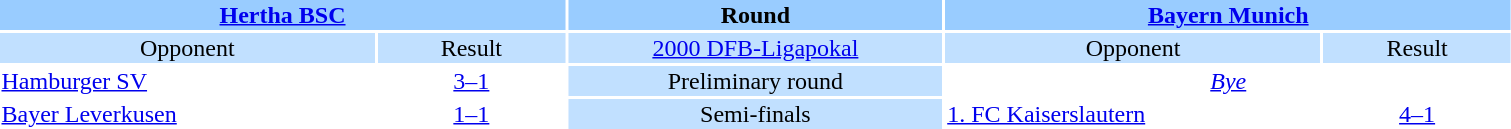<table style="width:80%; text-align:center;">
<tr style="vertical-align:top; background:#99CCFF;">
<th colspan="2"><a href='#'>Hertha BSC</a></th>
<th style="width:20%">Round</th>
<th colspan="2"><a href='#'>Bayern Munich</a></th>
</tr>
<tr style="vertical-align:top; background:#C1E0FF;">
<td style="width:20%">Opponent</td>
<td style="width:10%">Result</td>
<td><a href='#'>2000 DFB-Ligapokal</a></td>
<td style="width:20%">Opponent</td>
<td style="width:10%">Result</td>
</tr>
<tr>
<td align="left"><a href='#'>Hamburger SV</a></td>
<td><a href='#'>3–1</a></td>
<td style="background:#C1E0FF;">Preliminary round</td>
<td colspan="2"><em><a href='#'>Bye</a></em></td>
</tr>
<tr>
<td align="left"><a href='#'>Bayer Leverkusen</a></td>
<td><a href='#'>1–1</a> </td>
<td style="background:#C1E0FF;">Semi-finals</td>
<td align="left"><a href='#'>1. FC Kaiserslautern</a></td>
<td><a href='#'>4–1</a></td>
</tr>
</table>
